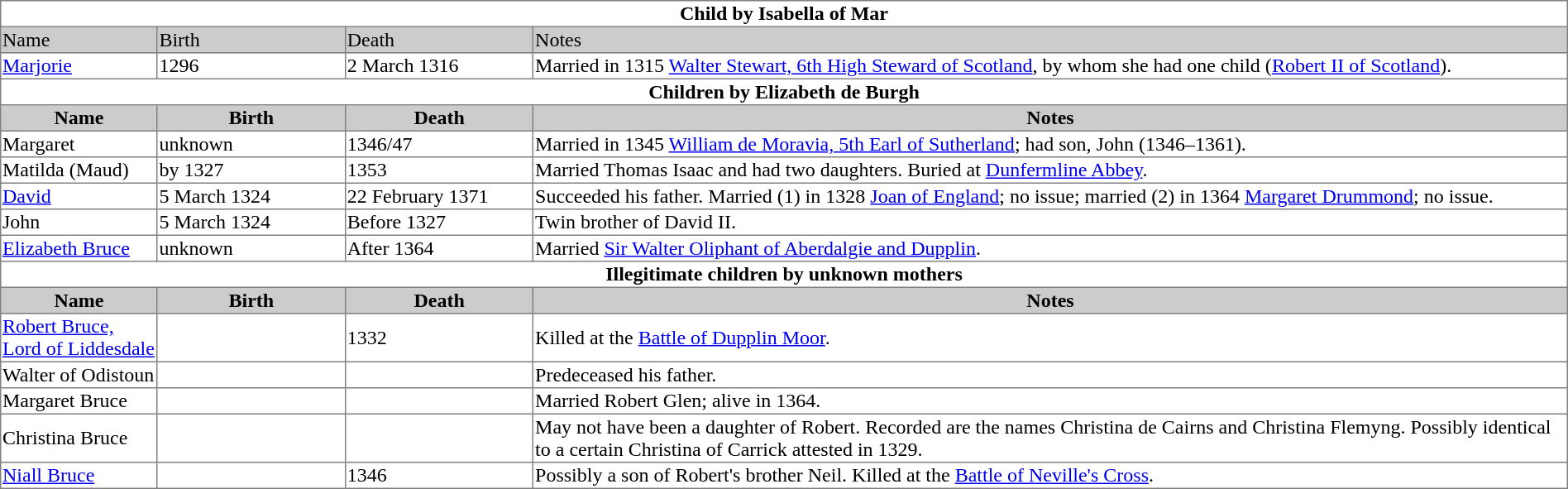<table border="1" style="border-collapse: collapse;">
<tr>
<th colspan=4#cccccc">Child by Isabella of Mar</th>
</tr>
<tr style="background:#ccc;">
<td style="width:10%;">Name</td>
<td style="width:12%;">Birth</td>
<td style="width:12%;">Death</td>
<td style="width:66%;">Notes</td>
</tr>
<tr>
<td><a href='#'>Marjorie</a></td>
<td>1296</td>
<td>2 March 1316</td>
<td>Married in 1315 <a href='#'>Walter Stewart, 6th High Steward of Scotland</a>, by whom she had one child (<a href='#'>Robert II of Scotland</a>).</td>
</tr>
<tr>
<th colspan=4#cccccc">Children by Elizabeth de Burgh</th>
</tr>
<tr style="background:#ccc;">
<th>Name</th>
<th>Birth</th>
<th>Death</th>
<th>Notes</th>
</tr>
<tr>
<td>Margaret</td>
<td>unknown</td>
<td>1346/47</td>
<td>Married in 1345 <a href='#'>William de Moravia, 5th Earl of Sutherland</a>; had son, John (1346–1361).</td>
</tr>
<tr>
<td>Matilda (Maud)</td>
<td>by 1327</td>
<td>1353</td>
<td>Married Thomas Isaac and had two daughters. Buried at <a href='#'>Dunfermline Abbey</a>.</td>
</tr>
<tr>
<td><a href='#'>David</a></td>
<td>5 March 1324</td>
<td>22 February 1371</td>
<td>Succeeded his father. Married (1) in 1328 <a href='#'>Joan of England</a>; no issue; married (2) in 1364 <a href='#'>Margaret Drummond</a>; no issue.</td>
</tr>
<tr>
<td>John</td>
<td>5 March 1324</td>
<td>Before 1327</td>
<td>Twin brother of David II.</td>
</tr>
<tr>
<td><a href='#'>Elizabeth Bruce</a></td>
<td>unknown</td>
<td>After 1364</td>
<td>Married <a href='#'>Sir Walter Oliphant of Aberdalgie and Dupplin</a>.</td>
</tr>
<tr>
<th colspan=4#cccccc">Illegitimate children by unknown mothers</th>
</tr>
<tr style="background:#ccc;">
<th>Name</th>
<th>Birth</th>
<th>Death</th>
<th>Notes</th>
</tr>
<tr>
<td><a href='#'>Robert Bruce, Lord of Liddesdale</a></td>
<td></td>
<td>1332</td>
<td>Killed at the <a href='#'>Battle of Dupplin Moor</a>.</td>
</tr>
<tr>
<td>Walter of Odistoun</td>
<td></td>
<td></td>
<td>Predeceased his father.</td>
</tr>
<tr>
<td>Margaret Bruce</td>
<td></td>
<td></td>
<td>Married Robert Glen; alive in 1364.</td>
</tr>
<tr>
<td>Christina Bruce</td>
<td></td>
<td></td>
<td>May not have been a daughter of Robert. Recorded are the names Christina de Cairns and Christina Flemyng. Possibly identical to a certain Christina of Carrick attested in 1329.</td>
</tr>
<tr>
<td><a href='#'>Niall Bruce</a></td>
<td></td>
<td>1346</td>
<td>Possibly a son of Robert's brother Neil. Killed at the <a href='#'>Battle of Neville's Cross</a>.</td>
</tr>
</table>
